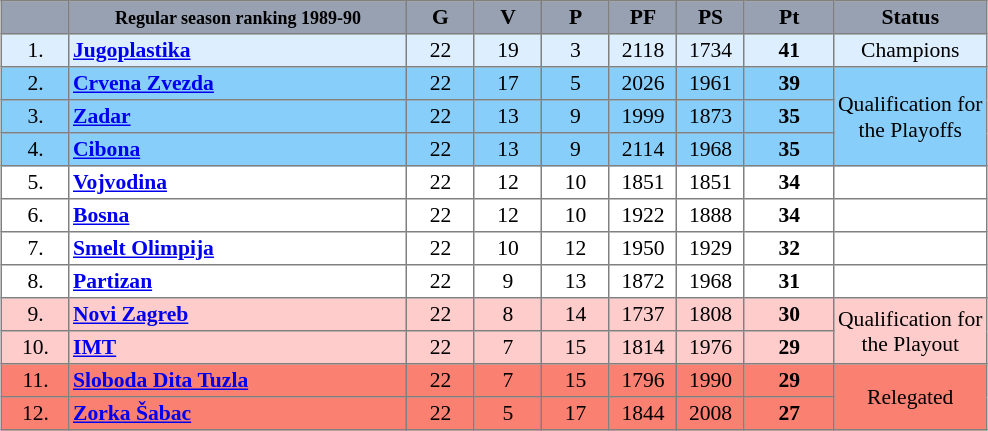<table align=center style="font-size: 90%; border-collapse:collapse" border=1 cellspacing=0 cellpadding=2>
<tr align=center bgcolor=#98A1B2>
<th width=40></th>
<th width=220><span><small>Regular season ranking 1989-90</small></span></th>
<th width="40"><span>G</span></th>
<th width="40"><span>V</span></th>
<th width="40"><span>P</span></th>
<th width="40"><span>PF</span></th>
<th width="40"><span>PS</span></th>
<th width=55><span>Pt</span></th>
<th>Status</th>
</tr>
<tr align=center style="background:#DDEEFF">
<td>1.</td>
<td style="text-align:left;"><strong><a href='#'>Jugoplastika</a></strong></td>
<td>22</td>
<td>19</td>
<td>3</td>
<td>2118</td>
<td>1734</td>
<td><strong>41</strong></td>
<td>Champions</td>
</tr>
<tr align=center style="background:#87CEFA">
<td>2.</td>
<td style="text-align:left;"><strong><a href='#'>Crvena Zvezda</a></strong></td>
<td>22</td>
<td>17</td>
<td>5</td>
<td>2026</td>
<td>1961</td>
<td><strong>39</strong></td>
<td rowspan="3">Qualification for<br>the Playoffs</td>
</tr>
<tr align=center style="background:#87CEFA">
<td>3.</td>
<td style="text-align:left;"><strong><a href='#'>Zadar</a></strong></td>
<td>22</td>
<td>13</td>
<td>9</td>
<td>1999</td>
<td>1873</td>
<td><strong>35</strong></td>
</tr>
<tr align=center style="background:#87CEFA">
<td>4.</td>
<td style="text-align:left;"><strong><a href='#'>Cibona</a></strong></td>
<td>22</td>
<td>13</td>
<td>9</td>
<td>2114</td>
<td>1968</td>
<td><strong>35</strong></td>
</tr>
<tr align=center>
<td>5.</td>
<td style="text-align:left;"><strong><a href='#'>Vojvodina</a></strong></td>
<td>22</td>
<td>12</td>
<td>10</td>
<td>1851</td>
<td>1851</td>
<td><strong>34</strong></td>
<td></td>
</tr>
<tr align=center>
<td>6.</td>
<td style="text-align:left;"><strong><a href='#'>Bosna</a></strong></td>
<td>22</td>
<td>12</td>
<td>10</td>
<td>1922</td>
<td>1888</td>
<td><strong>34</strong></td>
<td></td>
</tr>
<tr align=center>
<td>7.</td>
<td style="text-align:left;"><strong><a href='#'>Smelt Olimpija</a></strong></td>
<td>22</td>
<td>10</td>
<td>12</td>
<td>1950</td>
<td>1929</td>
<td><strong>32</strong></td>
<td></td>
</tr>
<tr align=center>
<td>8.</td>
<td style="text-align:left;"><strong><a href='#'>Partizan</a></strong></td>
<td>22</td>
<td>9</td>
<td>13</td>
<td>1872</td>
<td>1968</td>
<td><strong>31</strong></td>
<td></td>
</tr>
<tr align=center style="background:#FFCCCC">
<td>9.</td>
<td style="text-align:left;"><strong><a href='#'>Novi Zagreb</a></strong></td>
<td>22</td>
<td>8</td>
<td>14</td>
<td>1737</td>
<td>1808</td>
<td><strong>30</strong></td>
<td rowspan="2">Qualification for<br>the Playout</td>
</tr>
<tr align=center style="background:#FFCCCC">
<td>10.</td>
<td style="text-align:left;"><strong><a href='#'>IMT</a></strong></td>
<td>22</td>
<td>7</td>
<td>15</td>
<td>1814</td>
<td>1976</td>
<td><strong>29</strong></td>
</tr>
<tr align=center style="background:#FA8072">
<td>11.</td>
<td style="text-align:left;"><strong><a href='#'>Sloboda Dita Tuzla</a></strong></td>
<td>22</td>
<td>7</td>
<td>15</td>
<td>1796</td>
<td>1990</td>
<td><strong>29</strong></td>
<td rowspan="2">Relegated</td>
</tr>
<tr align=center style="background:#FA8072">
<td>12.</td>
<td style="text-align:left;"><strong><a href='#'>Zorka Šabac</a></strong></td>
<td>22</td>
<td>5</td>
<td>17</td>
<td>1844</td>
<td>2008</td>
<td><strong>27</strong></td>
</tr>
</table>
